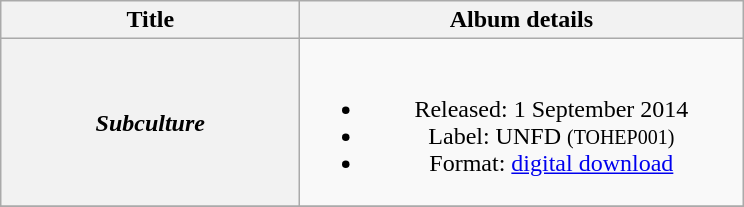<table class="wikitable plainrowheaders" style="text-align:center">
<tr>
<th scope="col" style="width:12em">Title</th>
<th scope="col" style="width:18em">Album details</th>
</tr>
<tr>
<th scope="row"><em>Subculture</em></th>
<td><br><ul><li>Released: 1 September 2014</li><li>Label: UNFD <small>(TOHEP001)</small></li><li>Format: <a href='#'>digital download</a></li></ul></td>
</tr>
<tr>
</tr>
</table>
